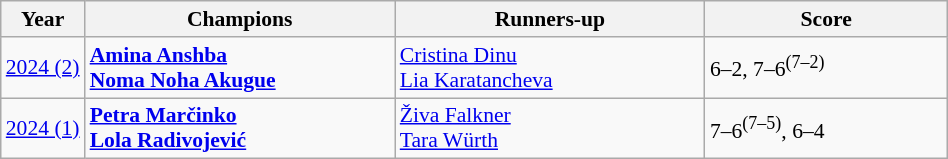<table class="wikitable" style="font-size:90%">
<tr>
<th>Year</th>
<th width="200">Champions</th>
<th width="200">Runners-up</th>
<th width="155">Score</th>
</tr>
<tr>
<td><a href='#'>2024 (2)</a></td>
<td> <strong><a href='#'>Amina Anshba</a></strong> <br>  <strong><a href='#'>Noma Noha Akugue</a></strong></td>
<td> <a href='#'>Cristina Dinu</a> <br>  <a href='#'>Lia Karatancheva</a></td>
<td>6–2, 7–6<sup>(7–2)</sup></td>
</tr>
<tr>
<td><a href='#'>2024 (1)</a></td>
<td> <strong><a href='#'>Petra Marčinko</a></strong> <br>  <strong><a href='#'>Lola Radivojević</a></strong></td>
<td> <a href='#'>Živa Falkner</a> <br>  <a href='#'>Tara Würth</a></td>
<td>7–6<sup>(7–5)</sup>, 6–4</td>
</tr>
</table>
